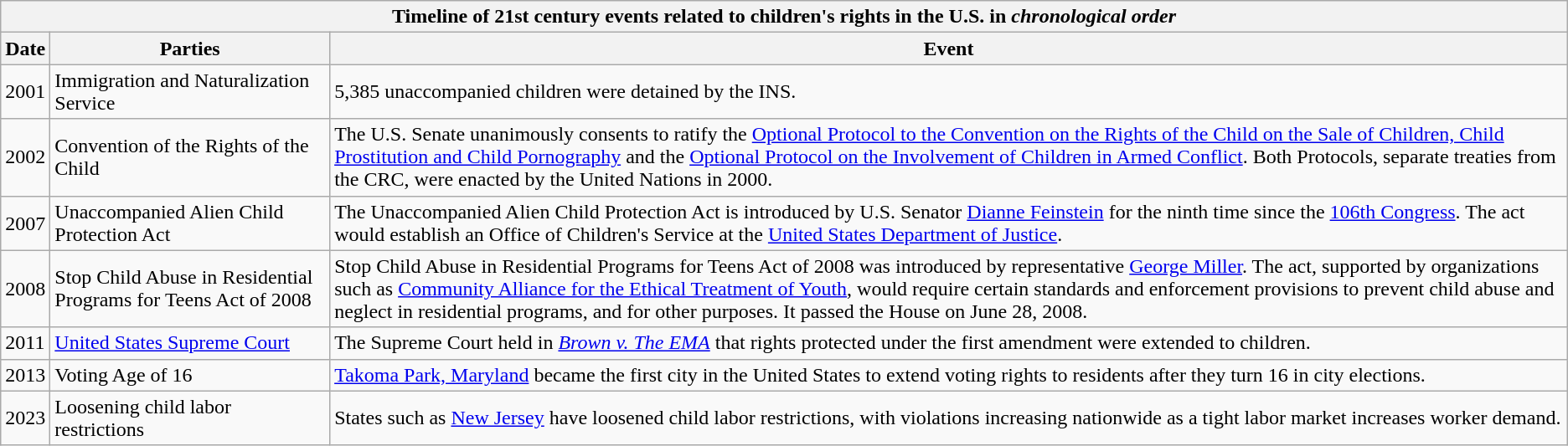<table class="wikitable">
<tr>
<th align="center" colspan="6"><strong>Timeline of 21st century events related to children's rights in the U.S.</strong> in <em>chronological order</em></th>
</tr>
<tr>
<th>Date</th>
<th>Parties</th>
<th>Event</th>
</tr>
<tr>
<td>2001</td>
<td>Immigration and Naturalization Service</td>
<td>5,385 unaccompanied children were detained by the INS.</td>
</tr>
<tr>
<td>2002</td>
<td>Convention of the Rights of the Child</td>
<td>The U.S. Senate unanimously consents to ratify the <a href='#'>Optional Protocol to the Convention on the Rights of the Child on the Sale of Children, Child Prostitution and Child Pornography</a> and the <a href='#'>Optional Protocol on the Involvement of Children in Armed Conflict</a>. Both Protocols, separate treaties from the CRC, were enacted by the United Nations in 2000.</td>
</tr>
<tr>
<td>2007</td>
<td>Unaccompanied Alien Child Protection Act</td>
<td>The Unaccompanied Alien Child Protection Act is introduced by U.S. Senator <a href='#'>Dianne Feinstein</a> for the ninth time since the <a href='#'>106th Congress</a>. The act would establish an Office of Children's Service at the <a href='#'>United States Department of Justice</a>.</td>
</tr>
<tr>
<td>2008</td>
<td>Stop Child Abuse in Residential Programs for Teens Act of 2008</td>
<td>Stop Child Abuse in Residential Programs for Teens Act of 2008 was introduced by representative <a href='#'>George Miller</a>. The act, supported by organizations such as <a href='#'>Community Alliance for the Ethical Treatment of Youth</a>, would require certain standards and enforcement provisions to prevent child abuse and neglect in residential programs, and for other purposes. It passed the House on June 28, 2008.</td>
</tr>
<tr>
<td>2011</td>
<td><a href='#'>United States Supreme Court</a></td>
<td>The Supreme Court held in <em><a href='#'>Brown v. The EMA</a></em> that rights protected under the first amendment were extended to children.</td>
</tr>
<tr>
<td>2013</td>
<td>Voting Age of 16</td>
<td><a href='#'>Takoma Park, Maryland</a> became the first city in the United States to extend voting rights to residents after they turn 16 in city elections.</td>
</tr>
<tr>
<td>2023</td>
<td>Loosening child labor restrictions</td>
<td>States such as <a href='#'>New Jersey</a> have loosened child labor restrictions, with violations increasing nationwide as a tight labor market increases worker demand.</td>
</tr>
</table>
